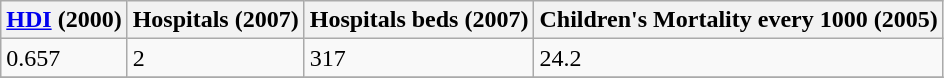<table class="wikitable" border="1">
<tr>
<th><a href='#'>HDI</a> (2000)</th>
<th>Hospitals (2007)</th>
<th>Hospitals beds (2007)</th>
<th>Children's Mortality every 1000 (2005)</th>
</tr>
<tr>
<td>0.657</td>
<td>2</td>
<td>317</td>
<td>24.2</td>
</tr>
<tr>
</tr>
</table>
